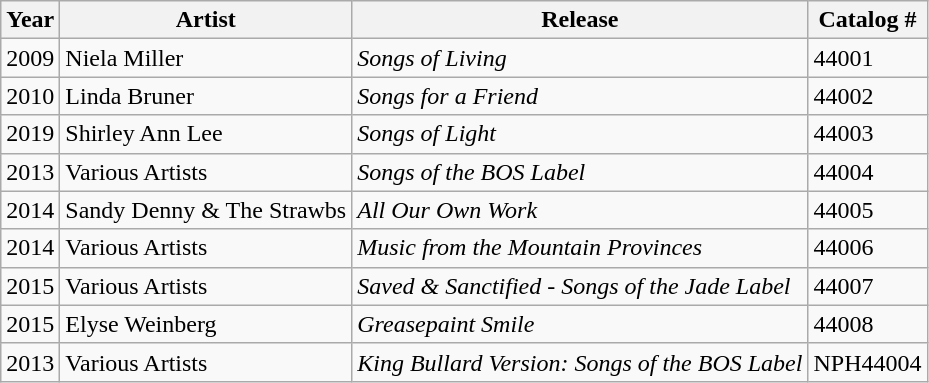<table class="wikitable sortable">
<tr>
<th>Year</th>
<th>Artist</th>
<th>Release</th>
<th>Catalog #</th>
</tr>
<tr>
<td>2009</td>
<td>Niela Miller</td>
<td><em>Songs of Living</em></td>
<td>44001</td>
</tr>
<tr>
<td>2010</td>
<td>Linda Bruner</td>
<td><em>Songs for a Friend</em></td>
<td>44002</td>
</tr>
<tr>
<td>2019</td>
<td>Shirley Ann Lee</td>
<td><em>Songs of Light</em></td>
<td>44003</td>
</tr>
<tr>
<td>2013</td>
<td>Various Artists</td>
<td><em>Songs of the BOS Label</em></td>
<td>44004</td>
</tr>
<tr>
<td>2014</td>
<td>Sandy Denny & The Strawbs</td>
<td><em>All Our Own Work</em></td>
<td>44005</td>
</tr>
<tr>
<td>2014</td>
<td>Various Artists</td>
<td><em>Music from the Mountain Provinces</em></td>
<td>44006</td>
</tr>
<tr>
<td>2015</td>
<td>Various Artists</td>
<td><em>Saved & Sanctified - Songs of the Jade Label</em></td>
<td>44007</td>
</tr>
<tr>
<td>2015</td>
<td>Elyse Weinberg</td>
<td><em>Greasepaint Smile</em></td>
<td>44008</td>
</tr>
<tr>
<td>2013</td>
<td>Various Artists</td>
<td><em>King Bullard Version: Songs of the BOS Label</em></td>
<td>NPH44004</td>
</tr>
</table>
